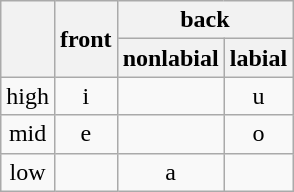<table class="wikitable" style="text-align: center">
<tr>
<th rowspan="2"></th>
<th rowspan="2">front</th>
<th colspan="2">back</th>
</tr>
<tr>
<th>nonlabial</th>
<th>labial</th>
</tr>
<tr>
<td>high</td>
<td>i  </td>
<td></td>
<td>u </td>
</tr>
<tr>
<td>mid</td>
<td>e  </td>
<td></td>
<td>o  </td>
</tr>
<tr>
<td>low</td>
<td></td>
<td>a  </td>
<td></td>
</tr>
</table>
